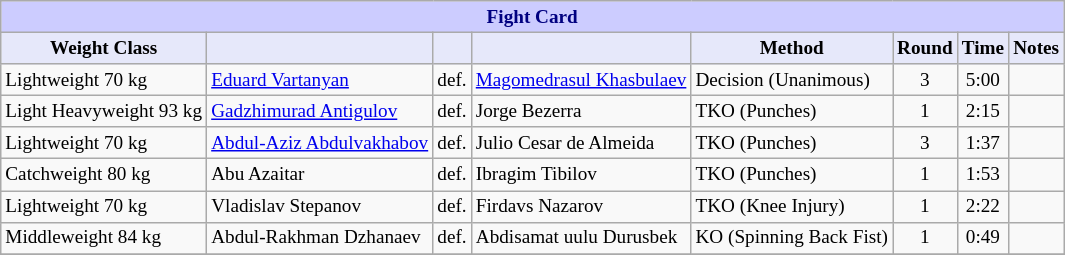<table class="wikitable" style="font-size: 80%;">
<tr>
<th colspan="8" style="background-color: #ccf; color: #000080; text-align: center;"><strong>Fight Card</strong></th>
</tr>
<tr>
<th colspan="1" style="background-color: #E6E8FA; color: #000000; text-align: center;">Weight Class</th>
<th colspan="1" style="background-color: #E6E8FA; color: #000000; text-align: center;"></th>
<th colspan="1" style="background-color: #E6E8FA; color: #000000; text-align: center;"></th>
<th colspan="1" style="background-color: #E6E8FA; color: #000000; text-align: center;"></th>
<th colspan="1" style="background-color: #E6E8FA; color: #000000; text-align: center;">Method</th>
<th colspan="1" style="background-color: #E6E8FA; color: #000000; text-align: center;">Round</th>
<th colspan="1" style="background-color: #E6E8FA; color: #000000; text-align: center;">Time</th>
<th colspan="1" style="background-color: #E6E8FA; color: #000000; text-align: center;">Notes</th>
</tr>
<tr>
<td>Lightweight 70 kg</td>
<td> <a href='#'>Eduard Vartanyan</a></td>
<td>def.</td>
<td> <a href='#'>Magomedrasul Khasbulaev</a></td>
<td>Decision (Unanimous)</td>
<td align=center>3</td>
<td align=center>5:00</td>
<td></td>
</tr>
<tr>
<td>Light Heavyweight 93 kg</td>
<td> <a href='#'>Gadzhimurad Antigulov</a></td>
<td>def.</td>
<td> Jorge Bezerra</td>
<td>TKO (Punches)</td>
<td align=center>1</td>
<td align=center>2:15</td>
<td></td>
</tr>
<tr>
<td>Lightweight 70 kg</td>
<td> <a href='#'>Abdul-Aziz Abdulvakhabov</a></td>
<td>def.</td>
<td> Julio Cesar de Almeida</td>
<td>TKO (Punches)</td>
<td align=center>3</td>
<td align=center>1:37</td>
<td></td>
</tr>
<tr>
<td>Catchweight 80 kg</td>
<td> Abu Azaitar</td>
<td>def.</td>
<td> Ibragim Tibilov</td>
<td>TKO (Punches)</td>
<td align=center>1</td>
<td align=center>1:53</td>
<td></td>
</tr>
<tr>
<td>Lightweight 70 kg</td>
<td> Vladislav Stepanov</td>
<td>def.</td>
<td> Firdavs Nazarov</td>
<td>TKO (Knee Injury)</td>
<td align=center>1</td>
<td align=center>2:22</td>
<td></td>
</tr>
<tr>
<td>Middleweight 84 kg</td>
<td> Abdul-Rakhman Dzhanaev</td>
<td>def.</td>
<td> Abdisamat uulu Durusbek</td>
<td>KO (Spinning Back Fist)</td>
<td align=center>1</td>
<td align=center>0:49</td>
<td></td>
</tr>
<tr>
</tr>
</table>
